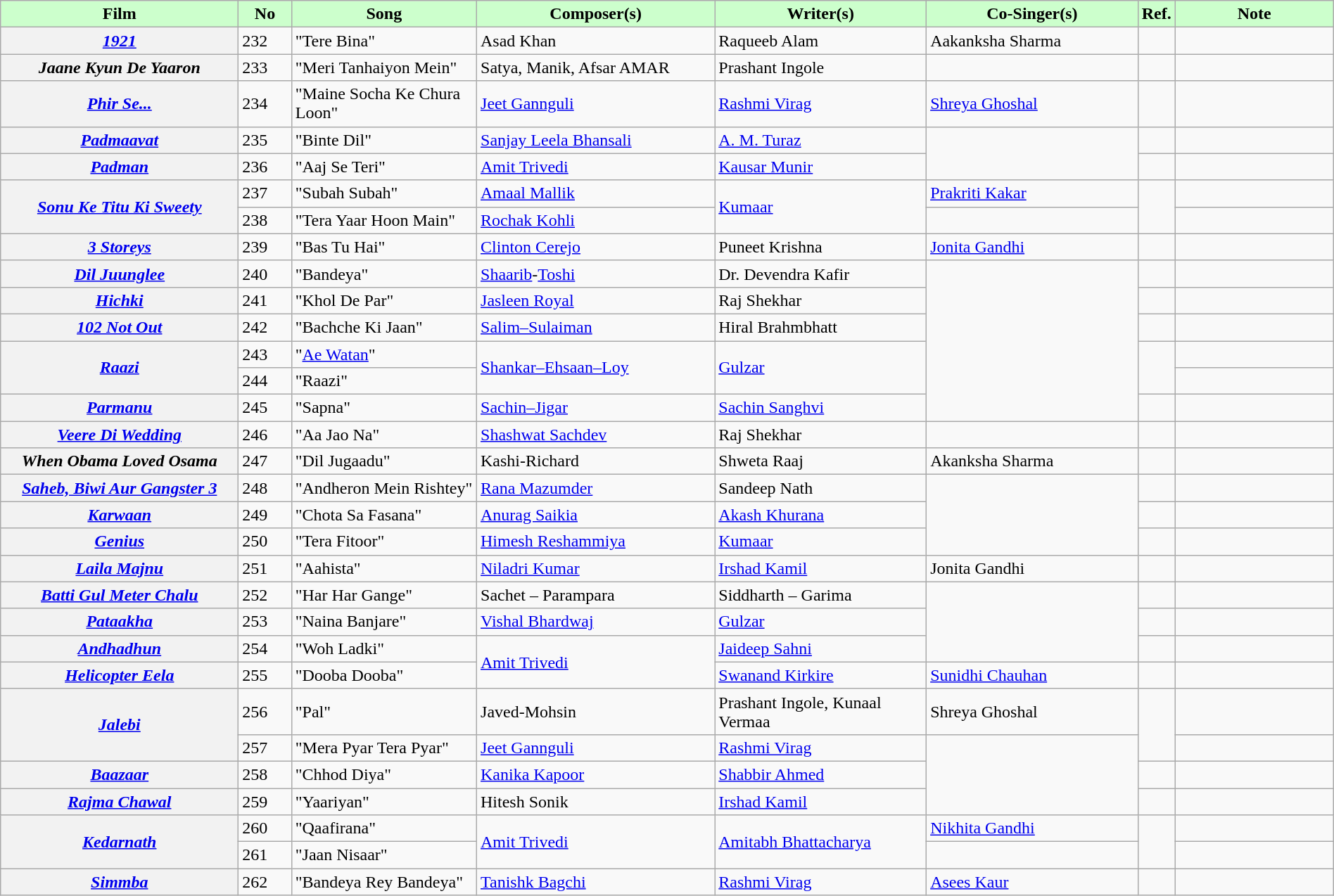<table class="wikitable plainrowheaders" style="width:100%;" textcolor:#000;">
<tr style="background:#cfc; text-align:center;">
<td scope="col" style="width:18%;"><strong>Film</strong></td>
<td scope="col" style="width:4%;"><strong>No</strong></td>
<td scope="col" style="width:14%;"><strong>Song</strong></td>
<td scope="col" style="width:18%;"><strong>Composer(s)</strong></td>
<td scope="col" style="width:16%;"><strong>Writer(s)</strong></td>
<td scope="col" style="width:16%;"><strong>Co-Singer(s)</strong></td>
<td scope="col" style="width:2%;"><strong>Ref.</strong></td>
<td scope="col" style="width:12%;"><strong>Note</strong></td>
</tr>
<tr>
<th scope="row"><em><a href='#'>1921</a></em></th>
<td>232</td>
<td>"Tere Bina"</td>
<td>Asad Khan</td>
<td>Raqueeb Alam</td>
<td>Aakanksha Sharma</td>
<td></td>
<td></td>
</tr>
<tr>
<th scope="row"><em>Jaane Kyun De Yaaron</em></th>
<td>233</td>
<td>"Meri Tanhaiyon Mein"</td>
<td>Satya, Manik, Afsar AMAR</td>
<td>Prashant Ingole</td>
<td></td>
<td></td>
<td></td>
</tr>
<tr>
<th scope="row"><em><a href='#'>Phir Se...</a></em></th>
<td>234</td>
<td>"Maine Socha Ke Chura Loon"</td>
<td><a href='#'>Jeet Gannguli</a></td>
<td><a href='#'>Rashmi Virag</a></td>
<td><a href='#'>Shreya Ghoshal</a></td>
<td></td>
<td></td>
</tr>
<tr>
<th scope="row"><em><a href='#'>Padmaavat</a></em></th>
<td>235</td>
<td>"Binte Dil"</td>
<td><a href='#'>Sanjay Leela Bhansali</a></td>
<td><a href='#'>A. M. Turaz</a></td>
<td rowspan="2"></td>
<td></td>
<td></td>
</tr>
<tr>
<th scope="row"><em><a href='#'>Padman</a></em></th>
<td>236</td>
<td>"Aaj Se Teri"</td>
<td><a href='#'>Amit Trivedi</a></td>
<td><a href='#'>Kausar Munir</a></td>
<td></td>
<td></td>
</tr>
<tr>
<th rowspan="2" scope="row"><em><a href='#'>Sonu Ke Titu Ki Sweety</a></em></th>
<td>237</td>
<td>"Subah Subah"</td>
<td><a href='#'>Amaal Mallik</a></td>
<td rowspan="2"><a href='#'>Kumaar</a></td>
<td><a href='#'>Prakriti Kakar</a></td>
<td rowspan="2"></td>
<td></td>
</tr>
<tr>
<td>238</td>
<td>"Tera Yaar Hoon Main"</td>
<td><a href='#'>Rochak Kohli</a></td>
<td></td>
<td></td>
</tr>
<tr>
<th scope="row"><em><a href='#'>3 Storeys</a></em></th>
<td>239</td>
<td>"Bas Tu Hai"</td>
<td><a href='#'>Clinton Cerejo</a></td>
<td>Puneet Krishna</td>
<td><a href='#'>Jonita Gandhi</a></td>
<td></td>
<td></td>
</tr>
<tr>
<th scope="row"><em><a href='#'>Dil Juunglee</a></em></th>
<td>240</td>
<td>"Bandeya"</td>
<td><a href='#'>Shaarib</a>-<a href='#'>Toshi</a></td>
<td>Dr. Devendra Kafir</td>
<td rowspan="6"></td>
<td></td>
<td></td>
</tr>
<tr>
<th scope="row"><em><a href='#'>Hichki</a></em></th>
<td>241</td>
<td>"Khol De Par"</td>
<td><a href='#'>Jasleen Royal</a></td>
<td>Raj Shekhar</td>
<td></td>
<td></td>
</tr>
<tr>
<th scope="row"><em><a href='#'>102 Not Out</a></em></th>
<td>242</td>
<td>"Bachche Ki Jaan"</td>
<td><a href='#'>Salim–Sulaiman</a></td>
<td>Hiral Brahmbhatt</td>
<td></td>
<td></td>
</tr>
<tr>
<th rowspan="2" scope="row"><em><a href='#'>Raazi</a></em></th>
<td>243</td>
<td>"<a href='#'>Ae Watan</a>"</td>
<td rowspan="2"><a href='#'>Shankar–Ehsaan–Loy</a></td>
<td rowspan="2"><a href='#'>Gulzar</a></td>
<td rowspan="2"></td>
<td></td>
</tr>
<tr>
<td>244</td>
<td>"Raazi"</td>
<td></td>
</tr>
<tr>
<th scope="row"><em><a href='#'>Parmanu</a></em></th>
<td>245</td>
<td>"Sapna"</td>
<td><a href='#'>Sachin–Jigar</a></td>
<td><a href='#'>Sachin Sanghvi</a></td>
<td></td>
<td></td>
</tr>
<tr>
<th scope="row"><em><a href='#'>Veere Di Wedding</a></em></th>
<td>246</td>
<td>"Aa Jao Na"</td>
<td><a href='#'>Shashwat Sachdev</a></td>
<td>Raj Shekhar</td>
<td></td>
<td></td>
<td></td>
</tr>
<tr>
<th scope="row"><em>When Obama Loved Osama</em></th>
<td>247</td>
<td>"Dil Jugaadu"</td>
<td>Kashi-Richard</td>
<td>Shweta Raaj</td>
<td>Akanksha Sharma</td>
<td></td>
<td></td>
</tr>
<tr>
<th scope="row"><em><a href='#'>Saheb, Biwi Aur Gangster 3</a></em></th>
<td>248</td>
<td>"Andheron Mein Rishtey"</td>
<td><a href='#'>Rana Mazumder</a></td>
<td>Sandeep Nath</td>
<td rowspan="3"></td>
<td></td>
<td></td>
</tr>
<tr>
<th scope="row"><em><a href='#'>Karwaan</a></em></th>
<td>249</td>
<td>"Chota Sa Fasana"</td>
<td><a href='#'>Anurag Saikia</a></td>
<td><a href='#'>Akash Khurana</a></td>
<td></td>
<td></td>
</tr>
<tr>
<th scope="row"><em><a href='#'>Genius</a></em></th>
<td>250</td>
<td>"Tera Fitoor"</td>
<td><a href='#'>Himesh Reshammiya</a></td>
<td><a href='#'>Kumaar</a></td>
<td></td>
<td></td>
</tr>
<tr>
<th scope="row"><em><a href='#'>Laila Majnu</a></em></th>
<td>251</td>
<td>"Aahista"</td>
<td><a href='#'>Niladri Kumar</a></td>
<td><a href='#'>Irshad Kamil</a></td>
<td>Jonita Gandhi</td>
<td></td>
<td></td>
</tr>
<tr>
<th scope="row"><em><a href='#'>Batti Gul Meter Chalu</a></em></th>
<td>252</td>
<td>"Har Har Gange"</td>
<td>Sachet – Parampara</td>
<td>Siddharth – Garima</td>
<td rowspan="3"></td>
<td></td>
<td></td>
</tr>
<tr>
<th scope="row"><em><a href='#'>Pataakha</a></em></th>
<td>253</td>
<td>"Naina Banjare"</td>
<td><a href='#'>Vishal Bhardwaj</a></td>
<td><a href='#'>Gulzar</a></td>
<td></td>
<td></td>
</tr>
<tr>
<th scope="row"><em><a href='#'>Andhadhun</a></em></th>
<td>254</td>
<td>"Woh Ladki"</td>
<td rowspan="2"><a href='#'>Amit Trivedi</a></td>
<td><a href='#'>Jaideep Sahni</a></td>
<td></td>
<td></td>
</tr>
<tr>
<th scope="row"><em><a href='#'>Helicopter Eela</a></em></th>
<td>255</td>
<td>"Dooba Dooba"</td>
<td><a href='#'>Swanand Kirkire</a></td>
<td><a href='#'>Sunidhi Chauhan</a></td>
<td></td>
<td></td>
</tr>
<tr>
<th rowspan="2" scope="row"><em><a href='#'>Jalebi</a></em></th>
<td>256</td>
<td>"Pal"</td>
<td>Javed-Mohsin</td>
<td>Prashant Ingole, Kunaal Vermaa</td>
<td>Shreya Ghoshal</td>
<td rowspan="2"></td>
<td></td>
</tr>
<tr>
<td>257</td>
<td>"Mera Pyar Tera Pyar"</td>
<td><a href='#'>Jeet Gannguli</a></td>
<td><a href='#'>Rashmi Virag</a></td>
<td rowspan="3"></td>
<td></td>
</tr>
<tr>
<th scope="row"><em><a href='#'>Baazaar</a></em></th>
<td>258</td>
<td>"Chhod Diya"</td>
<td><a href='#'>Kanika Kapoor</a></td>
<td><a href='#'>Shabbir Ahmed</a></td>
<td></td>
<td></td>
</tr>
<tr>
<th scope="row"><em><a href='#'>Rajma Chawal</a></em></th>
<td>259</td>
<td>"Yaariyan"</td>
<td>Hitesh Sonik</td>
<td><a href='#'>Irshad Kamil</a></td>
<td></td>
<td></td>
</tr>
<tr>
<th rowspan="2" scope="row"><em><a href='#'>Kedarnath</a></em></th>
<td>260</td>
<td>"Qaafirana"</td>
<td rowspan="2"><a href='#'>Amit Trivedi</a></td>
<td rowspan="2"><a href='#'>Amitabh Bhattacharya</a></td>
<td><a href='#'>Nikhita Gandhi</a></td>
<td rowspan="2"></td>
<td></td>
</tr>
<tr>
<td>261</td>
<td>"Jaan Nisaar"</td>
<td></td>
<td></td>
</tr>
<tr>
<th scope="row"><em><a href='#'>Simmba</a></em></th>
<td>262</td>
<td>"Bandeya Rey Bandeya"</td>
<td><a href='#'>Tanishk Bagchi</a></td>
<td><a href='#'>Rashmi Virag</a></td>
<td><a href='#'>Asees Kaur</a></td>
<td></td>
<td></td>
</tr>
</table>
